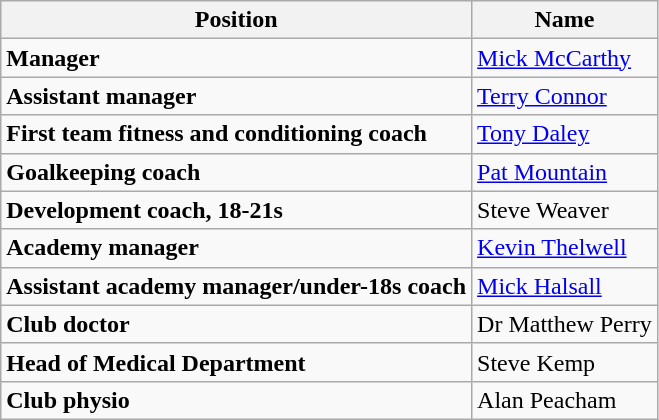<table class="wikitable">
<tr>
<th>Position</th>
<th>Name</th>
</tr>
<tr>
<td><strong>Manager</strong></td>
<td><a href='#'>Mick McCarthy</a></td>
</tr>
<tr>
<td><strong>Assistant manager</strong></td>
<td><a href='#'>Terry Connor</a></td>
</tr>
<tr>
<td><strong>First team fitness and conditioning coach</strong></td>
<td><a href='#'>Tony Daley</a></td>
</tr>
<tr>
<td><strong>Goalkeeping coach</strong></td>
<td><a href='#'>Pat Mountain</a></td>
</tr>
<tr>
<td><strong>Development coach, 18-21s</strong></td>
<td>Steve Weaver</td>
</tr>
<tr>
<td><strong>Academy manager</strong></td>
<td><a href='#'>Kevin Thelwell</a></td>
</tr>
<tr>
<td><strong>Assistant academy manager/under-18s coach</strong></td>
<td><a href='#'>Mick Halsall</a></td>
</tr>
<tr>
<td><strong>Club doctor</strong></td>
<td>Dr Matthew Perry</td>
</tr>
<tr>
<td><strong>Head of Medical Department</strong></td>
<td>Steve Kemp</td>
</tr>
<tr>
<td><strong>Club physio</strong></td>
<td>Alan Peacham</td>
</tr>
</table>
